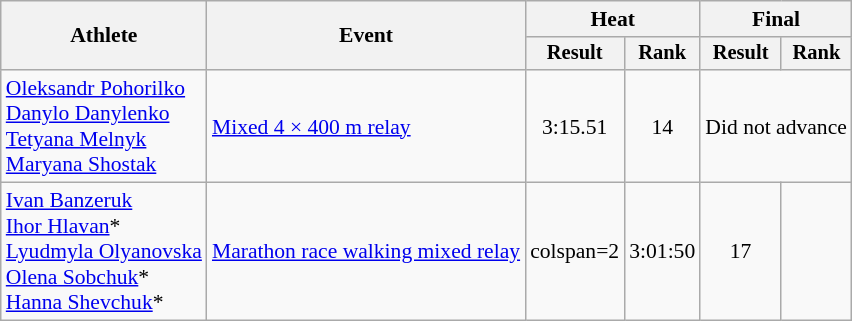<table class="wikitable" style="text-align:center; font-size:90%">
<tr>
<th rowspan=2>Athlete</th>
<th rowspan=2>Event</th>
<th colspan=2>Heat</th>
<th colspan=2>Final</th>
</tr>
<tr style="font-size:95%">
<th>Result</th>
<th>Rank</th>
<th>Result</th>
<th>Rank</th>
</tr>
<tr>
<td align=left><a href='#'>Oleksandr Pohorilko</a><br><a href='#'>Danylo Danylenko</a><br><a href='#'>Tetyana Melnyk</a><br><a href='#'>Maryana Shostak</a></td>
<td align=left><a href='#'>Mixed 4 × 400 m relay</a></td>
<td>3:15.51</td>
<td>14</td>
<td colspan=2>Did not advance</td>
</tr>
<tr align=center>
<td align=left><a href='#'>Ivan Banzeruk</a><br><a href='#'>Ihor Hlavan</a>*<br><a href='#'>Lyudmyla Olyanovska</a><br><a href='#'>Olena Sobchuk</a>*<br><a href='#'>Hanna Shevchuk</a>*</td>
<td align=left><a href='#'>Marathon race walking mixed relay</a></td>
<td>colspan=2 </td>
<td>3:01:50</td>
<td>17</td>
</tr>
</table>
